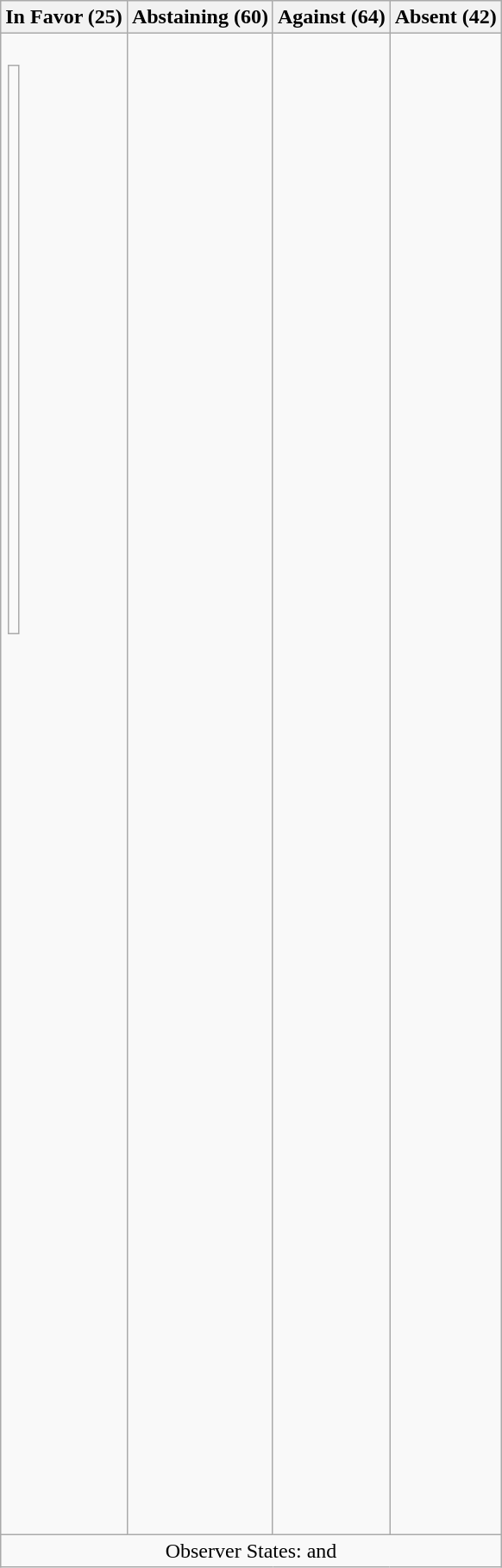<table class="wikitable">
<tr>
<th><strong>In Favor (25)</strong></th>
<th><strong>Abstaining (60)</strong></th>
<th><strong>Against (64)</strong></th>
<th><strong>Absent (42)</strong></th>
</tr>
<tr style="vertical-align: top;">
<td><br><table>
<tr style="vertical-align: top;">
<td><br><br><br><br><br><br><br><br><br><br><br><br><br><br><br><br><br><br><br><br><br><br><br><br></td>
</tr>
</table>
</td>
<td><br><br><br><br><br><br><br><br><br><br><br><br><br><br><br><br><br><br><br><br><br><br><br><br><br><br><br><br><br><br><br><br><br><br><br><br><br><br><br><br><br><br><br><br><br><br><br><br><br><br><br><br><br><br><br><br><br></td>
<td><br><br><br><br><br><br><br><br><br><br><br><br><br><br><br><br><br><br><br><br><br><br><br><br><br><br><br><br><br><br><br><br><br><br><br><br><br><br><br><br><br><br><br><br><br><br><br><br><br><br><br><br><br><br><br><br><br><br><br><br><br><br><br><br></td>
<td><br><br><br><br><br><br><br><br><br><br><br><br><br><br><br><br><br><br><br><br><br><br><br><br><br><br><br><br><br><br><br><br><br><br><br><br><br><br><br><br><br></td>
</tr>
<tr style="text-align: center;">
<td colspan=4>Observer States:  and <em></em></td>
</tr>
</table>
